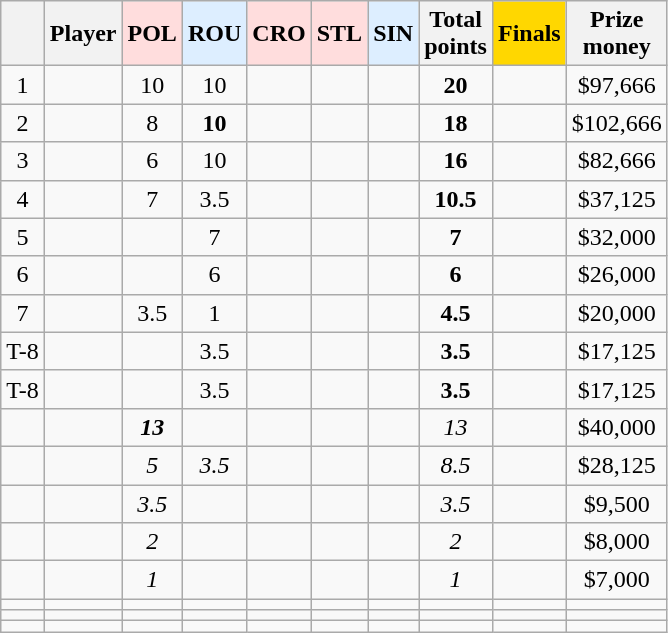<table class="wikitable sortable" style="text-align:center;">
<tr>
<th></th>
<th>Player</th>
<th style="background-color:#ffdddd">POL</th>
<th style="background-color:#ddeeff">ROU</th>
<th style="background-color:#ffdddd">CRO</th>
<th style="background-color:#ffdddd">STL</th>
<th style="background-color:#ddeeff">SIN</th>
<th>Total<br>points</th>
<th style="background-color:gold">Finals</th>
<th>Prize<br>money</th>
</tr>
<tr>
<td>1</td>
<td align="left"></td>
<td>10</td>
<td>10</td>
<td></td>
<td></td>
<td></td>
<td><strong>20</strong></td>
<td></td>
<td>$97,666</td>
</tr>
<tr>
<td>2</td>
<td align="left"></td>
<td>8</td>
<td><strong>10</strong></td>
<td></td>
<td></td>
<td></td>
<td><strong>18</strong></td>
<td></td>
<td>$102,666</td>
</tr>
<tr>
<td>3</td>
<td align="left"></td>
<td>6</td>
<td>10</td>
<td></td>
<td></td>
<td></td>
<td><strong>16</strong></td>
<td></td>
<td>$82,666</td>
</tr>
<tr>
<td>4</td>
<td align="left"></td>
<td>7</td>
<td>3.5</td>
<td></td>
<td></td>
<td></td>
<td><strong>10.5</strong></td>
<td></td>
<td>$37,125</td>
</tr>
<tr>
<td>5</td>
<td align="left"></td>
<td></td>
<td>7</td>
<td></td>
<td></td>
<td></td>
<td><strong>7</strong></td>
<td></td>
<td>$32,000</td>
</tr>
<tr>
<td>6</td>
<td align="left"></td>
<td></td>
<td>6</td>
<td></td>
<td></td>
<td></td>
<td><strong>6</strong></td>
<td></td>
<td>$26,000</td>
</tr>
<tr>
<td>7</td>
<td align="left"></td>
<td>3.5</td>
<td>1</td>
<td></td>
<td></td>
<td></td>
<td><strong>4.5</strong></td>
<td></td>
<td>$20,000</td>
</tr>
<tr>
<td>T-8</td>
<td align="left"></td>
<td></td>
<td>3.5</td>
<td></td>
<td></td>
<td></td>
<td><strong>3.5</strong></td>
<td></td>
<td>$17,125</td>
</tr>
<tr>
<td>T-8</td>
<td align="left"></td>
<td></td>
<td>3.5</td>
<td></td>
<td></td>
<td></td>
<td><strong>3.5</strong></td>
<td></td>
<td>$17,125</td>
</tr>
<tr>
<td></td>
<td align="left"><em></em></td>
<td><strong><em>13</em></strong></td>
<td></td>
<td></td>
<td></td>
<td></td>
<td><em>13</em></td>
<td></td>
<td>$40,000</td>
</tr>
<tr>
<td></td>
<td align="left"><em></em></td>
<td><em>5</em></td>
<td><em>3.5</em></td>
<td></td>
<td></td>
<td></td>
<td><em>8.5</em></td>
<td></td>
<td>$28,125</td>
</tr>
<tr>
<td></td>
<td align=left><em></em></td>
<td><em>3.5</em></td>
<td></td>
<td></td>
<td></td>
<td></td>
<td><em>3.5</em></td>
<td></td>
<td>$9,500</td>
</tr>
<tr>
<td></td>
<td align="left"><em></em></td>
<td><em>2</em></td>
<td></td>
<td></td>
<td></td>
<td></td>
<td><em>2</em></td>
<td></td>
<td>$8,000</td>
</tr>
<tr>
<td></td>
<td align="left"><em></em></td>
<td><em>1</em></td>
<td></td>
<td></td>
<td></td>
<td></td>
<td><em>1</em></td>
<td></td>
<td>$7,000</td>
</tr>
<tr>
<td></td>
<td align=left><em></em></td>
<td></td>
<td></td>
<td></td>
<td></td>
<td></td>
<td></td>
<td></td>
<td></td>
</tr>
<tr>
<td></td>
<td align=left><em></em></td>
<td></td>
<td></td>
<td></td>
<td></td>
<td></td>
<td></td>
<td></td>
<td></td>
</tr>
<tr>
<td></td>
<td align=left><em></em></td>
<td></td>
<td></td>
<td></td>
<td></td>
<td></td>
<td></td>
<td></td>
<td></td>
</tr>
</table>
